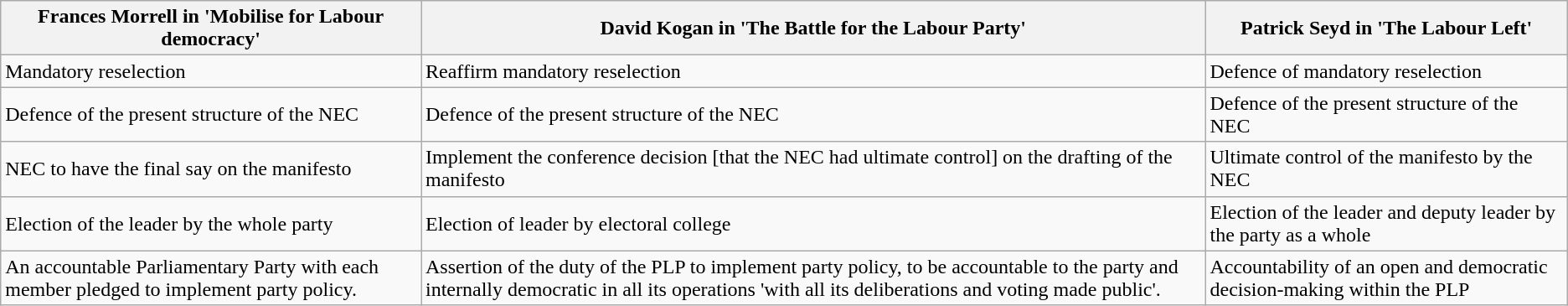<table class="wikitable">
<tr>
<th>Frances Morrell in 'Mobilise for Labour democracy'</th>
<th>David Kogan in 'The Battle for the Labour Party'</th>
<th>Patrick Seyd in 'The Labour Left'</th>
</tr>
<tr>
<td>Mandatory reselection</td>
<td>Reaffirm mandatory reselection</td>
<td>Defence of mandatory reselection</td>
</tr>
<tr>
<td>Defence of the present structure of the NEC</td>
<td>Defence of the present structure of the NEC</td>
<td>Defence of the present structure of the NEC</td>
</tr>
<tr>
<td>NEC to have the final say on the manifesto</td>
<td>Implement the conference decision [that the NEC had ultimate control] on the drafting of the manifesto</td>
<td>Ultimate control of the manifesto by the NEC</td>
</tr>
<tr>
<td>Election of the leader by the whole party</td>
<td>Election of leader by electoral college</td>
<td>Election of the leader and deputy leader by the party as a whole</td>
</tr>
<tr>
<td>An accountable Parliamentary Party with each member pledged to implement party policy.</td>
<td>Assertion of the duty of the PLP to implement party policy, to be accountable to the party and internally democratic in all its operations 'with all its deliberations and voting made public'.</td>
<td>Accountability of an open and democratic decision-making within the PLP</td>
</tr>
</table>
